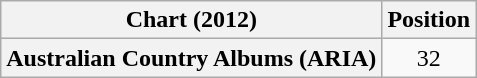<table class="wikitable plainrowheaders">
<tr>
<th>Chart (2012)</th>
<th>Position</th>
</tr>
<tr>
<th scope="row">Australian Country Albums (ARIA)</th>
<td style="text-align:center;">32</td>
</tr>
</table>
